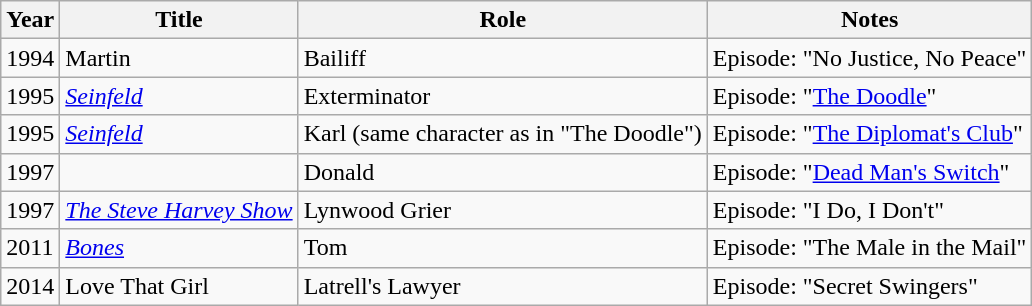<table class="wikitable sortable">
<tr>
<th>Year</th>
<th>Title</th>
<th>Role</th>
<th class="unsortable">Notes</th>
</tr>
<tr>
<td>1994</td>
<td>Martin</td>
<td>Bailiff</td>
<td>Episode: "No Justice, No Peace"</td>
</tr>
<tr>
<td>1995</td>
<td><em><a href='#'>Seinfeld</a></em></td>
<td>Exterminator</td>
<td>Episode: "<a href='#'>The Doodle</a>"</td>
</tr>
<tr>
<td>1995</td>
<td><em><a href='#'>Seinfeld</a></em></td>
<td>Karl (same character as in "The Doodle")</td>
<td>Episode: "<a href='#'>The Diplomat's Club</a>"</td>
</tr>
<tr>
<td>1997</td>
<td><em></em></td>
<td>Donald</td>
<td>Episode: "<a href='#'>Dead Man's Switch</a>"</td>
</tr>
<tr>
<td>1997</td>
<td><em><a href='#'>The Steve Harvey Show</a></em></td>
<td>Lynwood Grier</td>
<td>Episode: "I Do, I Don't"</td>
</tr>
<tr>
<td>2011</td>
<td><em><a href='#'>Bones</a></em></td>
<td>Tom</td>
<td>Episode: "The Male in the Mail"</td>
</tr>
<tr>
<td>2014</td>
<td>Love That Girl</td>
<td>Latrell's Lawyer</td>
<td>Episode: "Secret Swingers"</td>
</tr>
</table>
